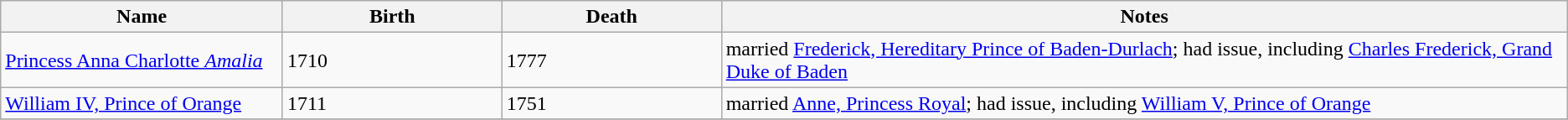<table class="wikitable sortable">
<tr>
<th width="18%">Name</th>
<th width="14%">Birth</th>
<th width="14%">Death</th>
<th width="62%">Notes</th>
</tr>
<tr>
<td><a href='#'>Princess Anna Charlotte <em>Amalia</em></a></td>
<td>1710</td>
<td>1777</td>
<td>married <a href='#'>Frederick, Hereditary Prince of Baden-Durlach</a>; had issue, including <a href='#'>Charles Frederick, Grand Duke of Baden</a></td>
</tr>
<tr>
<td><a href='#'>William IV, Prince of Orange</a></td>
<td>1711</td>
<td>1751</td>
<td>married <a href='#'>Anne, Princess Royal</a>; had issue, including <a href='#'>William V, Prince of Orange</a></td>
</tr>
<tr>
</tr>
</table>
